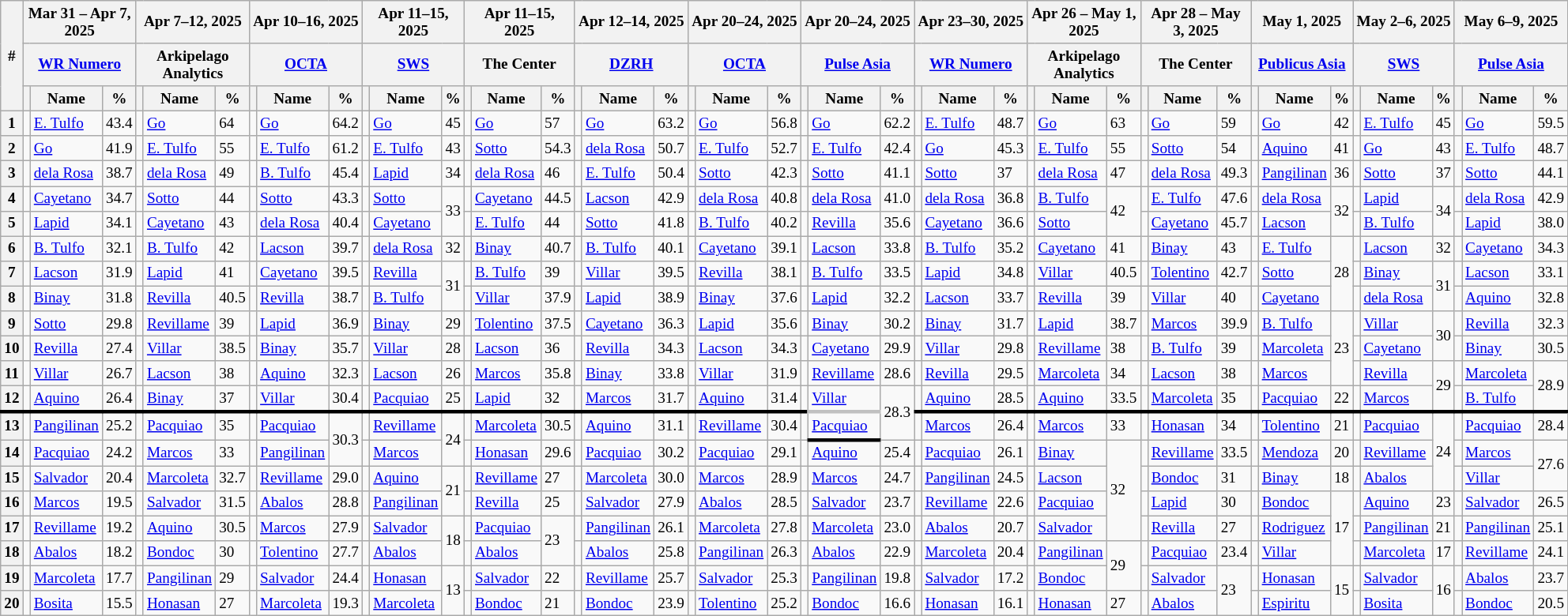<table class="wikitable sortable" style="font-size:80%;">
<tr>
<th rowspan="3" class="unsortable">#</th>
<th colspan="3">Mar 31 – Apr 7, 2025</th>
<th colspan="3">Apr 7–12, 2025</th>
<th colspan="3">Apr 10–16, 2025</th>
<th colspan="3">Apr 11–15, 2025</th>
<th colspan="3">Apr 11–15, 2025</th>
<th colspan="3">Apr 12–14, 2025</th>
<th colspan="3">Apr 20–24, 2025</th>
<th colspan="3">Apr 20–24, 2025</th>
<th colspan="3">Apr 23–30, 2025</th>
<th colspan="3">Apr 26 – May 1, 2025</th>
<th colspan="3">Apr 28 – May 3, 2025</th>
<th colspan="3">May 1, 2025</th>
<th colspan="3">May 2–6, 2025</th>
<th colspan="3">May 6–9, 2025</th>
</tr>
<tr>
<th colspan="3"><a href='#'>WR Numero</a></th>
<th colspan="3">Arkipelago Analytics</th>
<th colspan="3"><a href='#'>OCTA</a></th>
<th colspan="3"><a href='#'>SWS</a></th>
<th colspan="3">The Center</th>
<th colspan="3"><a href='#'>DZRH</a></th>
<th colspan="3"><a href='#'>OCTA</a></th>
<th colspan="3"><a href='#'>Pulse Asia</a></th>
<th colspan="3"><a href='#'>WR Numero</a></th>
<th colspan="3">Arkipelago Analytics</th>
<th colspan="3">The Center</th>
<th colspan="3"><a href='#'>Publicus Asia</a></th>
<th colspan="3"><a href='#'>SWS</a></th>
<th colspan="3"><a href='#'>Pulse Asia</a></th>
</tr>
<tr>
<th width=5px class="unsortable"></th>
<th>Name</th>
<th>%</th>
<th width=5px class="unsortable"></th>
<th>Name</th>
<th>%</th>
<th width=5px class="unsortable"></th>
<th>Name</th>
<th>%</th>
<th width=5px class="unsortable"></th>
<th>Name</th>
<th>%</th>
<th width=5px class="unsortable"></th>
<th>Name</th>
<th>%</th>
<th width=5px class="unsortable"></th>
<th>Name</th>
<th>%</th>
<th width=5px class="unsortable"></th>
<th>Name</th>
<th>%</th>
<th width=5px class="unsortable"></th>
<th>Name</th>
<th>%</th>
<th width=5px class="unsortable"></th>
<th>Name</th>
<th>%</th>
<th width=5px class="unsortable"></th>
<th>Name</th>
<th>%</th>
<th width=5px class="unsortable"></th>
<th>Name</th>
<th>%</th>
<th width=5px class="unsortable"></th>
<th>Name</th>
<th>%</th>
<th width=5px class="unsortable"></th>
<th>Name</th>
<th>%</th>
<th width=5px class="unsortable"></th>
<th>Name</th>
<th>%</th>
</tr>
<tr>
<th>1</th>
<td></td>
<td><a href='#'>E. Tulfo</a></td>
<td>43.4</td>
<td></td>
<td><a href='#'>Go</a></td>
<td>64</td>
<td></td>
<td><a href='#'>Go</a></td>
<td>64.2</td>
<td></td>
<td><a href='#'>Go</a></td>
<td>45</td>
<td></td>
<td><a href='#'>Go</a></td>
<td>57</td>
<td></td>
<td><a href='#'>Go</a></td>
<td>63.2</td>
<td></td>
<td><a href='#'>Go</a></td>
<td>56.8</td>
<td></td>
<td><a href='#'>Go</a></td>
<td>62.2</td>
<td></td>
<td><a href='#'>E. Tulfo</a></td>
<td>48.7</td>
<td></td>
<td><a href='#'>Go</a></td>
<td>63</td>
<td></td>
<td><a href='#'>Go</a></td>
<td>59</td>
<td></td>
<td><a href='#'>Go</a></td>
<td>42</td>
<td></td>
<td><a href='#'>E. Tulfo</a></td>
<td>45</td>
<td></td>
<td><a href='#'>Go</a></td>
<td>59.5</td>
</tr>
<tr>
<th>2</th>
<td></td>
<td><a href='#'>Go</a></td>
<td>41.9</td>
<td></td>
<td><a href='#'>E. Tulfo</a></td>
<td>55</td>
<td></td>
<td><a href='#'>E. Tulfo</a></td>
<td>61.2</td>
<td></td>
<td><a href='#'>E. Tulfo</a></td>
<td>43</td>
<td></td>
<td><a href='#'>Sotto</a></td>
<td>54.3</td>
<td></td>
<td><a href='#'>dela Rosa</a></td>
<td>50.7</td>
<td></td>
<td><a href='#'>E. Tulfo</a></td>
<td>52.7</td>
<td></td>
<td><a href='#'>E. Tulfo</a></td>
<td>42.4</td>
<td></td>
<td><a href='#'>Go</a></td>
<td>45.3</td>
<td></td>
<td><a href='#'>E. Tulfo</a></td>
<td>55</td>
<td></td>
<td><a href='#'>Sotto</a></td>
<td>54</td>
<td></td>
<td><a href='#'>Aquino</a></td>
<td>41</td>
<td></td>
<td><a href='#'>Go</a></td>
<td>43</td>
<td></td>
<td><a href='#'>E. Tulfo</a></td>
<td>48.7</td>
</tr>
<tr>
<th>3</th>
<td></td>
<td><a href='#'>dela Rosa</a></td>
<td>38.7</td>
<td></td>
<td><a href='#'>dela Rosa</a></td>
<td>49</td>
<td></td>
<td><a href='#'>B. Tulfo</a></td>
<td>45.4</td>
<td></td>
<td><a href='#'>Lapid</a></td>
<td>34</td>
<td></td>
<td><a href='#'>dela Rosa</a></td>
<td>46</td>
<td></td>
<td><a href='#'>E. Tulfo</a></td>
<td>50.4</td>
<td></td>
<td><a href='#'>Sotto</a></td>
<td>42.3</td>
<td></td>
<td><a href='#'>Sotto</a></td>
<td>41.1</td>
<td></td>
<td><a href='#'>Sotto</a></td>
<td>37</td>
<td></td>
<td><a href='#'>dela Rosa</a></td>
<td>47</td>
<td></td>
<td><a href='#'>dela Rosa</a></td>
<td>49.3</td>
<td></td>
<td><a href='#'>Pangilinan</a></td>
<td>36</td>
<td></td>
<td><a href='#'>Sotto</a></td>
<td>37</td>
<td></td>
<td><a href='#'>Sotto</a></td>
<td>44.1</td>
</tr>
<tr>
<th>4</th>
<td></td>
<td><a href='#'>Cayetano</a></td>
<td>34.7</td>
<td></td>
<td><a href='#'>Sotto</a></td>
<td>44</td>
<td></td>
<td><a href='#'>Sotto</a></td>
<td>43.3</td>
<td></td>
<td><a href='#'>Sotto</a></td>
<td rowspan="2">33</td>
<td></td>
<td><a href='#'>Cayetano</a></td>
<td>44.5</td>
<td></td>
<td><a href='#'>Lacson</a></td>
<td>42.9</td>
<td></td>
<td><a href='#'>dela Rosa</a></td>
<td>40.8</td>
<td></td>
<td><a href='#'>dela Rosa</a></td>
<td>41.0</td>
<td></td>
<td><a href='#'>dela Rosa</a></td>
<td>36.8</td>
<td></td>
<td><a href='#'>B. Tulfo</a></td>
<td rowspan="2">42</td>
<td></td>
<td><a href='#'>E. Tulfo</a></td>
<td>47.6</td>
<td></td>
<td><a href='#'>dela Rosa</a></td>
<td rowspan="2">32</td>
<td></td>
<td><a href='#'>Lapid</a></td>
<td rowspan="2">34</td>
<td></td>
<td><a href='#'>dela Rosa</a></td>
<td>42.9</td>
</tr>
<tr>
<th>5</th>
<td></td>
<td><a href='#'>Lapid</a></td>
<td>34.1</td>
<td></td>
<td><a href='#'>Cayetano</a></td>
<td>43</td>
<td></td>
<td><a href='#'>dela Rosa</a></td>
<td>40.4</td>
<td></td>
<td><a href='#'>Cayetano</a></td>
<td></td>
<td><a href='#'>E. Tulfo</a></td>
<td>44</td>
<td></td>
<td><a href='#'>Sotto</a></td>
<td>41.8</td>
<td></td>
<td><a href='#'>B. Tulfo</a></td>
<td>40.2</td>
<td></td>
<td><a href='#'>Revilla</a></td>
<td>35.6</td>
<td></td>
<td><a href='#'>Cayetano</a></td>
<td>36.6</td>
<td></td>
<td><a href='#'>Sotto</a></td>
<td></td>
<td><a href='#'>Cayetano</a></td>
<td>45.7</td>
<td></td>
<td><a href='#'>Lacson</a></td>
<td></td>
<td><a href='#'>B. Tulfo</a></td>
<td></td>
<td><a href='#'>Lapid</a></td>
<td>38.0</td>
</tr>
<tr>
<th>6</th>
<td></td>
<td><a href='#'>B. Tulfo</a></td>
<td>32.1</td>
<td></td>
<td><a href='#'>B. Tulfo</a></td>
<td>42</td>
<td></td>
<td><a href='#'>Lacson</a></td>
<td>39.7</td>
<td></td>
<td><a href='#'>dela Rosa</a></td>
<td>32</td>
<td></td>
<td><a href='#'>Binay</a></td>
<td>40.7</td>
<td></td>
<td><a href='#'>B. Tulfo</a></td>
<td>40.1</td>
<td></td>
<td><a href='#'>Cayetano</a></td>
<td>39.1</td>
<td></td>
<td><a href='#'>Lacson</a></td>
<td>33.8</td>
<td></td>
<td><a href='#'>B. Tulfo</a></td>
<td>35.2</td>
<td></td>
<td><a href='#'>Cayetano</a></td>
<td>41</td>
<td></td>
<td><a href='#'>Binay</a></td>
<td>43</td>
<td></td>
<td><a href='#'>E. Tulfo</a></td>
<td rowspan="3">28</td>
<td></td>
<td><a href='#'>Lacson</a></td>
<td>32</td>
<td></td>
<td><a href='#'>Cayetano</a></td>
<td>34.3</td>
</tr>
<tr>
<th>7</th>
<td></td>
<td><a href='#'>Lacson</a></td>
<td>31.9</td>
<td></td>
<td><a href='#'>Lapid</a></td>
<td>41</td>
<td></td>
<td><a href='#'>Cayetano</a></td>
<td>39.5</td>
<td></td>
<td><a href='#'>Revilla</a></td>
<td rowspan="2">31</td>
<td></td>
<td><a href='#'>B. Tulfo</a></td>
<td>39</td>
<td></td>
<td><a href='#'>Villar</a></td>
<td>39.5</td>
<td></td>
<td><a href='#'>Revilla</a></td>
<td>38.1</td>
<td></td>
<td><a href='#'>B. Tulfo</a></td>
<td>33.5</td>
<td></td>
<td><a href='#'>Lapid</a></td>
<td>34.8</td>
<td></td>
<td><a href='#'>Villar</a></td>
<td>40.5</td>
<td></td>
<td><a href='#'>Tolentino</a></td>
<td>42.7</td>
<td></td>
<td><a href='#'>Sotto</a></td>
<td></td>
<td><a href='#'>Binay</a></td>
<td rowspan="2">31</td>
<td></td>
<td><a href='#'>Lacson</a></td>
<td>33.1</td>
</tr>
<tr>
<th>8</th>
<td></td>
<td><a href='#'>Binay</a></td>
<td>31.8</td>
<td></td>
<td><a href='#'>Revilla</a></td>
<td>40.5</td>
<td></td>
<td><a href='#'>Revilla</a></td>
<td>38.7</td>
<td></td>
<td><a href='#'>B. Tulfo</a></td>
<td></td>
<td><a href='#'>Villar</a></td>
<td>37.9</td>
<td></td>
<td><a href='#'>Lapid</a></td>
<td>38.9</td>
<td></td>
<td><a href='#'>Binay</a></td>
<td>37.6</td>
<td></td>
<td><a href='#'>Lapid</a></td>
<td>32.2</td>
<td></td>
<td><a href='#'>Lacson</a></td>
<td>33.7</td>
<td></td>
<td><a href='#'>Revilla</a></td>
<td>39</td>
<td></td>
<td><a href='#'>Villar</a></td>
<td>40</td>
<td></td>
<td><a href='#'>Cayetano</a></td>
<td></td>
<td><a href='#'>dela Rosa</a></td>
<td></td>
<td><a href='#'>Aquino</a></td>
<td>32.8</td>
</tr>
<tr>
<th>9</th>
<td></td>
<td><a href='#'>Sotto</a></td>
<td>29.8</td>
<td></td>
<td><a href='#'>Revillame</a></td>
<td>39</td>
<td></td>
<td><a href='#'>Lapid</a></td>
<td>36.9</td>
<td></td>
<td><a href='#'>Binay</a></td>
<td>29</td>
<td></td>
<td><a href='#'>Tolentino</a></td>
<td>37.5</td>
<td></td>
<td><a href='#'>Cayetano</a></td>
<td>36.3</td>
<td></td>
<td><a href='#'>Lapid</a></td>
<td>35.6</td>
<td></td>
<td><a href='#'>Binay</a></td>
<td>30.2</td>
<td></td>
<td><a href='#'>Binay</a></td>
<td>31.7</td>
<td></td>
<td><a href='#'>Lapid</a></td>
<td>38.7</td>
<td></td>
<td><a href='#'>Marcos</a></td>
<td>39.9</td>
<td></td>
<td><a href='#'>B. Tulfo</a></td>
<td rowspan="3">23</td>
<td></td>
<td><a href='#'>Villar</a></td>
<td rowspan="2">30</td>
<td></td>
<td><a href='#'>Revilla</a></td>
<td>32.3</td>
</tr>
<tr>
<th>10</th>
<td></td>
<td><a href='#'>Revilla</a></td>
<td>27.4</td>
<td></td>
<td><a href='#'>Villar</a></td>
<td>38.5</td>
<td></td>
<td><a href='#'>Binay</a></td>
<td>35.7</td>
<td></td>
<td><a href='#'>Villar</a></td>
<td>28</td>
<td></td>
<td><a href='#'>Lacson</a></td>
<td>36</td>
<td></td>
<td><a href='#'>Revilla</a></td>
<td>34.3</td>
<td></td>
<td><a href='#'>Lacson</a></td>
<td>34.3</td>
<td></td>
<td><a href='#'>Cayetano</a></td>
<td>29.9</td>
<td></td>
<td><a href='#'>Villar</a></td>
<td>29.8</td>
<td></td>
<td><a href='#'>Revillame</a></td>
<td>38</td>
<td></td>
<td><a href='#'>B. Tulfo</a></td>
<td>39</td>
<td></td>
<td><a href='#'>Marcoleta</a></td>
<td></td>
<td><a href='#'>Cayetano</a></td>
<td></td>
<td><a href='#'>Binay</a></td>
<td>30.5</td>
</tr>
<tr>
<th>11</th>
<td></td>
<td><a href='#'>Villar</a></td>
<td>26.7</td>
<td></td>
<td><a href='#'>Lacson</a></td>
<td>38</td>
<td></td>
<td><a href='#'>Aquino</a></td>
<td>32.3</td>
<td></td>
<td><a href='#'>Lacson</a></td>
<td>26</td>
<td></td>
<td><a href='#'>Marcos</a></td>
<td>35.8</td>
<td></td>
<td><a href='#'>Binay</a></td>
<td>33.8</td>
<td></td>
<td><a href='#'>Villar</a></td>
<td>31.9</td>
<td></td>
<td><a href='#'>Revillame</a></td>
<td>28.6</td>
<td></td>
<td><a href='#'>Revilla</a></td>
<td>29.5</td>
<td></td>
<td><a href='#'>Marcoleta</a></td>
<td>34</td>
<td></td>
<td><a href='#'>Lacson</a></td>
<td>38</td>
<td></td>
<td><a href='#'>Marcos</a></td>
<td></td>
<td><a href='#'>Revilla</a></td>
<td rowspan="2">29</td>
<td></td>
<td><a href='#'>Marcoleta</a></td>
<td rowspan="2">28.9</td>
</tr>
<tr style="border-bottom:3px solid black">
<th>12</th>
<td></td>
<td><a href='#'>Aquino</a></td>
<td>26.4</td>
<td></td>
<td><a href='#'>Binay</a></td>
<td>37</td>
<td></td>
<td><a href='#'>Villar</a></td>
<td>30.4</td>
<td></td>
<td><a href='#'>Pacquiao</a></td>
<td>25</td>
<td></td>
<td><a href='#'>Lapid</a></td>
<td>32</td>
<td></td>
<td><a href='#'>Marcos</a></td>
<td>31.7</td>
<td></td>
<td><a href='#'>Aquino</a></td>
<td>31.4</td>
<td></td>
<td style="border-bottom:3px solid #c0c0c0;"><a href='#'>Villar</a></td>
<td rowspan="2">28.3</td>
<td></td>
<td><a href='#'>Aquino</a></td>
<td>28.5</td>
<td></td>
<td><a href='#'>Aquino</a></td>
<td>33.5</td>
<td></td>
<td><a href='#'>Marcoleta</a></td>
<td>35</td>
<td></td>
<td><a href='#'>Pacquiao</a></td>
<td>22</td>
<td></td>
<td><a href='#'>Marcos</a></td>
<td></td>
<td><a href='#'>B. Tulfo</a></td>
</tr>
<tr>
<th>13</th>
<td></td>
<td><a href='#'>Pangilinan</a></td>
<td>25.2</td>
<td></td>
<td><a href='#'>Pacquiao</a></td>
<td>35</td>
<td></td>
<td><a href='#'>Pacquiao</a></td>
<td rowspan="2">30.3</td>
<td></td>
<td><a href='#'>Revillame</a></td>
<td rowspan="2">24</td>
<td></td>
<td><a href='#'>Marcoleta</a></td>
<td>30.5</td>
<td></td>
<td><a href='#'>Aquino</a></td>
<td>31.1</td>
<td></td>
<td><a href='#'>Revillame</a></td>
<td>30.4</td>
<td></td>
<td style="border-bottom:3px solid black"><a href='#'>Pacquiao</a></td>
<td></td>
<td><a href='#'>Marcos</a></td>
<td>26.4</td>
<td></td>
<td><a href='#'>Marcos</a></td>
<td>33</td>
<td></td>
<td><a href='#'>Honasan</a></td>
<td>34</td>
<td></td>
<td><a href='#'>Tolentino</a></td>
<td>21</td>
<td></td>
<td><a href='#'>Pacquiao</a></td>
<td rowspan="3">24</td>
<td></td>
<td><a href='#'>Pacquiao</a></td>
<td>28.4</td>
</tr>
<tr>
<th>14</th>
<td></td>
<td><a href='#'>Pacquiao</a></td>
<td>24.2</td>
<td></td>
<td><a href='#'>Marcos</a></td>
<td>33</td>
<td></td>
<td><a href='#'>Pangilinan</a></td>
<td></td>
<td><a href='#'>Marcos</a></td>
<td></td>
<td><a href='#'>Honasan</a></td>
<td>29.6</td>
<td></td>
<td><a href='#'>Pacquiao</a></td>
<td>30.2</td>
<td></td>
<td><a href='#'>Pacquiao</a></td>
<td>29.1</td>
<td></td>
<td><a href='#'>Aquino</a></td>
<td>25.4</td>
<td></td>
<td><a href='#'>Pacquiao</a></td>
<td>26.1</td>
<td></td>
<td><a href='#'>Binay</a></td>
<td rowspan="4">32</td>
<td></td>
<td><a href='#'>Revillame</a></td>
<td>33.5</td>
<td></td>
<td><a href='#'>Mendoza</a></td>
<td>20</td>
<td></td>
<td><a href='#'>Revillame</a></td>
<td></td>
<td><a href='#'>Marcos</a></td>
<td rowspan="2">27.6</td>
</tr>
<tr>
<th>15</th>
<td></td>
<td><a href='#'>Salvador</a></td>
<td>20.4</td>
<td></td>
<td><a href='#'>Marcoleta</a></td>
<td>32.7</td>
<td></td>
<td><a href='#'>Revillame</a></td>
<td>29.0</td>
<td></td>
<td><a href='#'>Aquino</a></td>
<td rowspan="2">21</td>
<td></td>
<td><a href='#'>Revillame</a></td>
<td>27</td>
<td></td>
<td><a href='#'>Marcoleta</a></td>
<td>30.0</td>
<td></td>
<td><a href='#'>Marcos</a></td>
<td>28.9</td>
<td></td>
<td><a href='#'>Marcos</a></td>
<td>24.7</td>
<td></td>
<td><a href='#'>Pangilinan</a></td>
<td>24.5</td>
<td></td>
<td><a href='#'>Lacson</a></td>
<td></td>
<td><a href='#'>Bondoc</a></td>
<td>31</td>
<td></td>
<td><a href='#'>Binay</a></td>
<td>18</td>
<td></td>
<td><a href='#'>Abalos</a></td>
<td></td>
<td><a href='#'>Villar</a></td>
</tr>
<tr>
<th>16</th>
<td></td>
<td><a href='#'>Marcos</a></td>
<td>19.5</td>
<td></td>
<td><a href='#'>Salvador</a></td>
<td>31.5</td>
<td></td>
<td><a href='#'>Abalos</a></td>
<td>28.8</td>
<td></td>
<td><a href='#'>Pangilinan</a></td>
<td></td>
<td><a href='#'>Revilla</a></td>
<td>25</td>
<td></td>
<td><a href='#'>Salvador</a></td>
<td>27.9</td>
<td></td>
<td><a href='#'>Abalos</a></td>
<td>28.5</td>
<td></td>
<td><a href='#'>Salvador</a></td>
<td>23.7</td>
<td></td>
<td><a href='#'>Revillame</a></td>
<td>22.6</td>
<td></td>
<td><a href='#'>Pacquiao</a></td>
<td></td>
<td><a href='#'>Lapid</a></td>
<td>30</td>
<td></td>
<td><a href='#'>Bondoc</a></td>
<td rowspan="3">17</td>
<td></td>
<td><a href='#'>Aquino</a></td>
<td>23</td>
<td></td>
<td><a href='#'>Salvador</a></td>
<td>26.5</td>
</tr>
<tr>
<th>17</th>
<td></td>
<td><a href='#'>Revillame</a></td>
<td>19.2</td>
<td></td>
<td><a href='#'>Aquino</a></td>
<td>30.5</td>
<td></td>
<td><a href='#'>Marcos</a></td>
<td>27.9</td>
<td></td>
<td><a href='#'>Salvador</a></td>
<td rowspan="2">18</td>
<td></td>
<td><a href='#'>Pacquiao</a></td>
<td rowspan="2">23</td>
<td></td>
<td><a href='#'>Pangilinan</a></td>
<td>26.1</td>
<td></td>
<td><a href='#'>Marcoleta</a></td>
<td>27.8</td>
<td></td>
<td><a href='#'>Marcoleta</a></td>
<td>23.0</td>
<td></td>
<td><a href='#'>Abalos</a></td>
<td>20.7</td>
<td></td>
<td><a href='#'>Salvador</a></td>
<td></td>
<td><a href='#'>Revilla</a></td>
<td>27</td>
<td></td>
<td><a href='#'>Rodriguez</a></td>
<td></td>
<td><a href='#'>Pangilinan</a></td>
<td>21</td>
<td></td>
<td><a href='#'>Pangilinan</a></td>
<td>25.1</td>
</tr>
<tr>
<th>18</th>
<td></td>
<td><a href='#'>Abalos</a></td>
<td>18.2</td>
<td></td>
<td><a href='#'>Bondoc</a></td>
<td>30</td>
<td></td>
<td><a href='#'>Tolentino</a></td>
<td>27.7</td>
<td></td>
<td><a href='#'>Abalos</a></td>
<td></td>
<td><a href='#'>Abalos</a></td>
<td></td>
<td><a href='#'>Abalos</a></td>
<td>25.8</td>
<td></td>
<td><a href='#'>Pangilinan</a></td>
<td>26.3</td>
<td></td>
<td><a href='#'>Abalos</a></td>
<td>22.9</td>
<td></td>
<td><a href='#'>Marcoleta</a></td>
<td>20.4</td>
<td></td>
<td><a href='#'>Pangilinan</a></td>
<td rowspan="2">29</td>
<td></td>
<td><a href='#'>Pacquiao</a></td>
<td>23.4</td>
<td></td>
<td><a href='#'>Villar</a></td>
<td></td>
<td><a href='#'>Marcoleta</a></td>
<td>17</td>
<td></td>
<td><a href='#'>Revillame</a></td>
<td>24.1</td>
</tr>
<tr>
<th>19</th>
<td></td>
<td><a href='#'>Marcoleta</a></td>
<td>17.7</td>
<td></td>
<td><a href='#'>Pangilinan</a></td>
<td>29</td>
<td></td>
<td><a href='#'>Salvador</a></td>
<td>24.4</td>
<td></td>
<td><a href='#'>Honasan</a></td>
<td rowspan="2">13</td>
<td></td>
<td><a href='#'>Salvador</a></td>
<td>22</td>
<td></td>
<td><a href='#'>Revillame</a></td>
<td>25.7</td>
<td></td>
<td><a href='#'>Salvador</a></td>
<td>25.3</td>
<td></td>
<td><a href='#'>Pangilinan</a></td>
<td>19.8</td>
<td></td>
<td><a href='#'>Salvador</a></td>
<td>17.2</td>
<td></td>
<td><a href='#'>Bondoc</a></td>
<td></td>
<td><a href='#'>Salvador</a></td>
<td rowspan="2">23</td>
<td></td>
<td><a href='#'>Honasan</a></td>
<td rowspan="2">15</td>
<td></td>
<td><a href='#'>Salvador</a></td>
<td rowspan="2">16</td>
<td></td>
<td><a href='#'>Abalos</a></td>
<td>23.7</td>
</tr>
<tr>
<th>20</th>
<td></td>
<td><a href='#'>Bosita</a></td>
<td>15.5</td>
<td></td>
<td><a href='#'>Honasan</a></td>
<td>27</td>
<td></td>
<td><a href='#'>Marcoleta</a></td>
<td>19.3</td>
<td></td>
<td><a href='#'>Marcoleta</a></td>
<td></td>
<td><a href='#'>Bondoc</a></td>
<td>21</td>
<td></td>
<td><a href='#'>Bondoc</a></td>
<td>23.9</td>
<td></td>
<td><a href='#'>Tolentino</a></td>
<td>25.2</td>
<td></td>
<td><a href='#'>Bondoc</a></td>
<td>16.6</td>
<td></td>
<td><a href='#'>Honasan</a></td>
<td>16.1</td>
<td></td>
<td><a href='#'>Honasan</a></td>
<td>27</td>
<td></td>
<td><a href='#'>Abalos</a></td>
<td></td>
<td><a href='#'>Espiritu</a></td>
<td></td>
<td><a href='#'>Bosita</a></td>
<td></td>
<td><a href='#'>Bondoc</a></td>
<td>20.5</td>
</tr>
</table>
